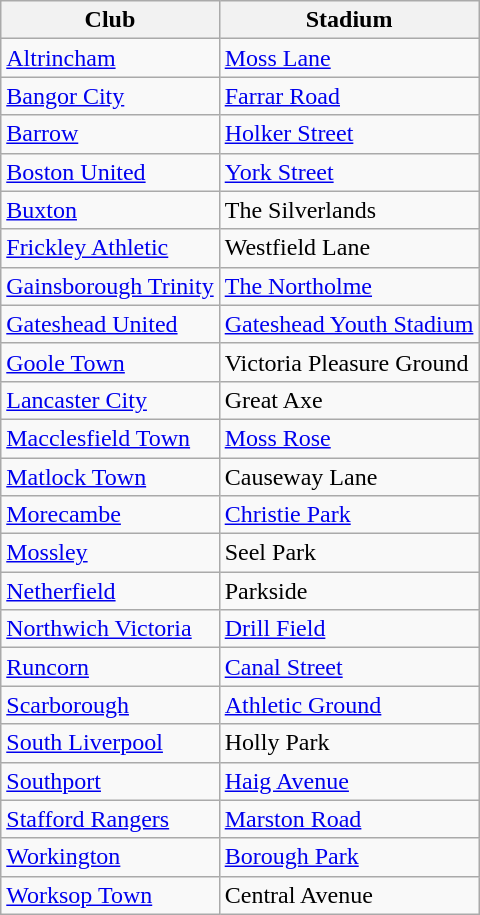<table class="wikitable sortable">
<tr>
<th>Club</th>
<th>Stadium</th>
</tr>
<tr>
<td><a href='#'>Altrincham</a></td>
<td><a href='#'>Moss Lane</a></td>
</tr>
<tr>
<td><a href='#'>Bangor City</a></td>
<td><a href='#'>Farrar Road</a></td>
</tr>
<tr>
<td><a href='#'>Barrow</a></td>
<td><a href='#'>Holker Street</a></td>
</tr>
<tr>
<td><a href='#'>Boston United</a></td>
<td><a href='#'>York Street</a></td>
</tr>
<tr>
<td><a href='#'>Buxton</a></td>
<td>The Silverlands</td>
</tr>
<tr>
<td><a href='#'>Frickley Athletic</a></td>
<td>Westfield Lane</td>
</tr>
<tr>
<td><a href='#'>Gainsborough Trinity</a></td>
<td><a href='#'>The Northolme</a></td>
</tr>
<tr>
<td><a href='#'>Gateshead United</a></td>
<td><a href='#'>Gateshead Youth Stadium</a></td>
</tr>
<tr>
<td><a href='#'>Goole Town</a></td>
<td>Victoria Pleasure Ground</td>
</tr>
<tr>
<td><a href='#'>Lancaster City</a></td>
<td>Great Axe</td>
</tr>
<tr>
<td><a href='#'>Macclesfield Town</a></td>
<td><a href='#'>Moss Rose</a></td>
</tr>
<tr>
<td><a href='#'>Matlock Town</a></td>
<td>Causeway Lane</td>
</tr>
<tr>
<td><a href='#'>Morecambe</a></td>
<td><a href='#'>Christie Park</a></td>
</tr>
<tr>
<td><a href='#'>Mossley</a></td>
<td>Seel Park</td>
</tr>
<tr>
<td><a href='#'>Netherfield</a></td>
<td>Parkside</td>
</tr>
<tr>
<td><a href='#'>Northwich Victoria</a></td>
<td><a href='#'>Drill Field</a></td>
</tr>
<tr>
<td><a href='#'>Runcorn</a></td>
<td><a href='#'>Canal Street</a></td>
</tr>
<tr>
<td><a href='#'>Scarborough</a></td>
<td><a href='#'>Athletic Ground</a></td>
</tr>
<tr>
<td><a href='#'>South Liverpool</a></td>
<td>Holly Park</td>
</tr>
<tr>
<td><a href='#'>Southport</a></td>
<td><a href='#'>Haig Avenue</a></td>
</tr>
<tr>
<td><a href='#'>Stafford Rangers</a></td>
<td><a href='#'>Marston Road</a></td>
</tr>
<tr>
<td><a href='#'>Workington</a></td>
<td><a href='#'>Borough Park</a></td>
</tr>
<tr>
<td><a href='#'>Worksop Town</a></td>
<td>Central Avenue</td>
</tr>
</table>
